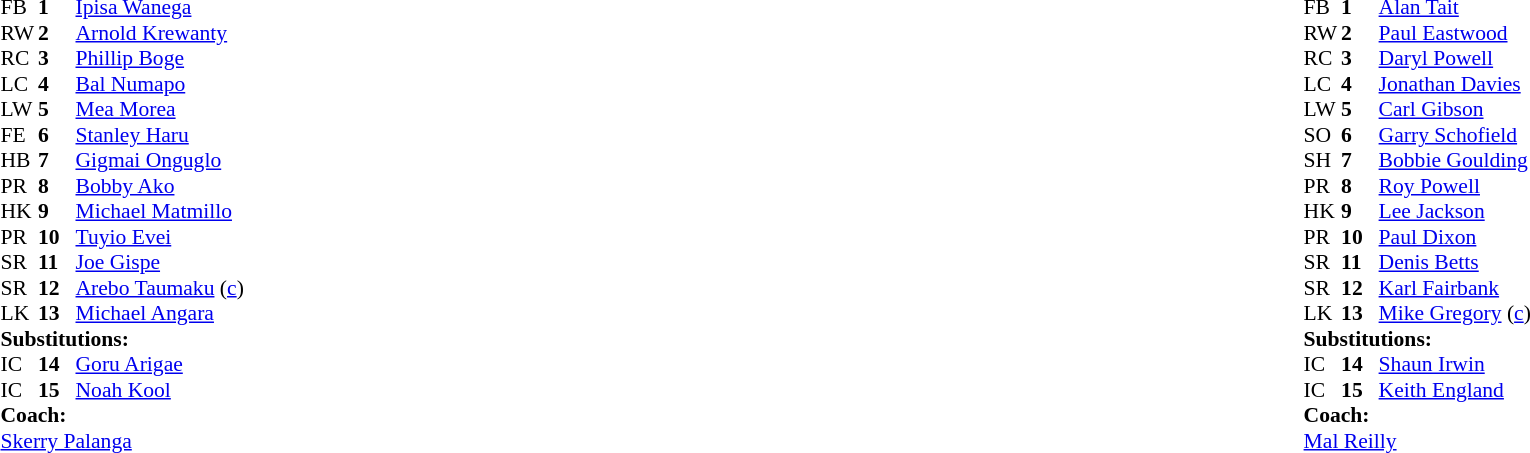<table width="100%">
<tr>
<td valign="top" width="50%"><br><table style="font-size: 90%" cellspacing="0" cellpadding="0">
<tr>
<th width="25"></th>
<th width="25"></th>
</tr>
<tr>
<td>FB</td>
<td><strong>1</strong></td>
<td><a href='#'>Ipisa Wanega</a></td>
</tr>
<tr>
<td>RW</td>
<td><strong>2</strong></td>
<td><a href='#'>Arnold Krewanty</a></td>
</tr>
<tr>
<td>RC</td>
<td><strong>3</strong></td>
<td><a href='#'>Phillip Boge</a></td>
</tr>
<tr>
<td>LC</td>
<td><strong>4</strong></td>
<td><a href='#'>Bal Numapo</a></td>
</tr>
<tr>
<td>LW</td>
<td><strong>5</strong></td>
<td><a href='#'>Mea Morea</a></td>
</tr>
<tr>
<td>FE</td>
<td><strong>6</strong></td>
<td><a href='#'>Stanley Haru</a></td>
</tr>
<tr>
<td>HB</td>
<td><strong>7</strong></td>
<td><a href='#'>Gigmai Onguglo</a></td>
</tr>
<tr>
<td>PR</td>
<td><strong>8</strong></td>
<td><a href='#'>Bobby Ako</a></td>
</tr>
<tr>
<td>HK</td>
<td><strong>9</strong></td>
<td><a href='#'>Michael Matmillo</a></td>
</tr>
<tr>
<td>PR</td>
<td><strong>10</strong></td>
<td><a href='#'>Tuyio Evei</a></td>
</tr>
<tr>
<td>SR</td>
<td><strong>11</strong></td>
<td><a href='#'>Joe Gispe</a></td>
</tr>
<tr>
<td>SR</td>
<td><strong>12</strong></td>
<td><a href='#'>Arebo Taumaku</a> (<a href='#'>c</a>)</td>
</tr>
<tr>
<td>LK</td>
<td><strong>13</strong></td>
<td><a href='#'>Michael Angara</a></td>
</tr>
<tr>
<td colspan=3><strong>Substitutions:</strong></td>
</tr>
<tr>
<td>IC</td>
<td><strong>14</strong></td>
<td><a href='#'>Goru Arigae</a></td>
</tr>
<tr>
<td>IC</td>
<td><strong>15</strong></td>
<td><a href='#'>Noah Kool</a></td>
</tr>
<tr>
<td colspan=3><strong>Coach:</strong></td>
</tr>
<tr>
<td colspan="4"> <a href='#'>Skerry Palanga</a></td>
</tr>
</table>
</td>
<td valign="top" width="50%"><br><table style="font-size: 90%" cellspacing="0" cellpadding="0" align="center">
<tr>
<th width="25"></th>
<th width="25"></th>
</tr>
<tr>
<td>FB</td>
<td><strong>1</strong></td>
<td> <a href='#'>Alan Tait</a></td>
</tr>
<tr>
<td>RW</td>
<td><strong>2</strong></td>
<td> <a href='#'>Paul Eastwood</a></td>
</tr>
<tr>
<td>RC</td>
<td><strong>3</strong></td>
<td> <a href='#'>Daryl Powell</a></td>
</tr>
<tr>
<td>LC</td>
<td><strong>4</strong></td>
<td> <a href='#'>Jonathan Davies</a></td>
</tr>
<tr>
<td>LW</td>
<td><strong>5</strong></td>
<td> <a href='#'>Carl Gibson</a></td>
</tr>
<tr>
<td>SO</td>
<td><strong>6</strong></td>
<td> <a href='#'>Garry Schofield</a></td>
</tr>
<tr>
<td>SH</td>
<td><strong>7</strong></td>
<td> <a href='#'>Bobbie Goulding</a></td>
</tr>
<tr>
<td>PR</td>
<td><strong>8</strong></td>
<td> <a href='#'>Roy Powell</a></td>
</tr>
<tr>
<td>HK</td>
<td><strong>9</strong></td>
<td> <a href='#'>Lee Jackson</a></td>
</tr>
<tr>
<td>PR</td>
<td><strong>10</strong></td>
<td> <a href='#'>Paul Dixon</a></td>
</tr>
<tr>
<td>SR</td>
<td><strong>11</strong></td>
<td> <a href='#'>Denis Betts</a></td>
</tr>
<tr>
<td>SR</td>
<td><strong>12</strong></td>
<td> <a href='#'>Karl Fairbank</a></td>
</tr>
<tr>
<td>LK</td>
<td><strong>13</strong></td>
<td> <a href='#'>Mike Gregory</a> (<a href='#'>c</a>)</td>
</tr>
<tr>
<td colspan=3><strong>Substitutions:</strong></td>
</tr>
<tr>
<td>IC</td>
<td><strong>14</strong></td>
<td> <a href='#'>Shaun Irwin</a></td>
</tr>
<tr>
<td>IC</td>
<td><strong>15</strong></td>
<td> <a href='#'>Keith England</a></td>
</tr>
<tr>
<td colspan=3><strong>Coach:</strong></td>
</tr>
<tr>
<td colspan="4"> <a href='#'>Mal Reilly</a></td>
</tr>
</table>
</td>
</tr>
</table>
